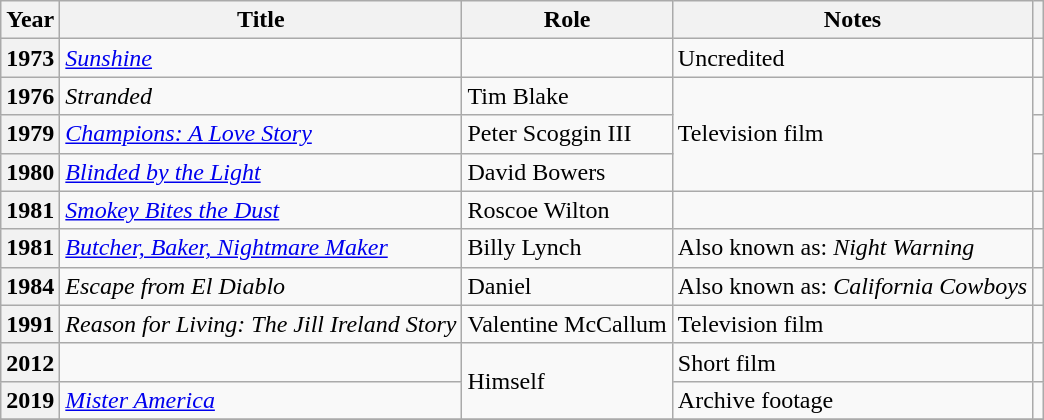<table class="wikitable plainrowheaders sortable" style="margin-right: 0;">
<tr>
<th scope="col">Year</th>
<th scope="col">Title</th>
<th scope="col">Role</th>
<th scope="col" class="unsortable">Notes</th>
<th scope="col" class="unsortable"></th>
</tr>
<tr>
<th scope="row">1973</th>
<td><em><a href='#'>Sunshine</a></em></td>
<td></td>
<td>Uncredited</td>
<td align=center></td>
</tr>
<tr>
<th scope="row">1976</th>
<td><em>Stranded</em></td>
<td>Tim Blake</td>
<td rowspan="3">Television film</td>
<td align=center></td>
</tr>
<tr>
<th scope="row">1979</th>
<td><em><a href='#'>Champions: A Love Story</a></em></td>
<td>Peter Scoggin III</td>
<td align=center></td>
</tr>
<tr>
<th scope="row">1980</th>
<td><em><a href='#'>Blinded by the Light</a></em></td>
<td>David Bowers</td>
<td align=center></td>
</tr>
<tr>
<th scope="row">1981</th>
<td><em><a href='#'>Smokey Bites the Dust</a></em></td>
<td>Roscoe Wilton</td>
<td></td>
<td align=center></td>
</tr>
<tr>
<th scope="row">1981</th>
<td><em><a href='#'>Butcher, Baker, Nightmare Maker</a></em></td>
<td>Billy Lynch</td>
<td>Also known as: <em>Night Warning</em></td>
<td align=center></td>
</tr>
<tr>
<th scope="row">1984</th>
<td><em>Escape from El Diablo</em></td>
<td>Daniel</td>
<td>Also known as: <em>California Cowboys</em></td>
<td align=center></td>
</tr>
<tr>
<th scope="row">1991</th>
<td><em>Reason for Living: The Jill Ireland Story</em></td>
<td>Valentine McCallum</td>
<td>Television film</td>
<td align=center></td>
</tr>
<tr>
<th scope="row">2012</th>
<td></td>
<td rowspan="2">Himself</td>
<td>Short film</td>
<td align=center></td>
</tr>
<tr>
<th scope="row">2019</th>
<td><em><a href='#'>Mister America</a></em></td>
<td>Archive footage</td>
<td></td>
</tr>
<tr>
</tr>
</table>
